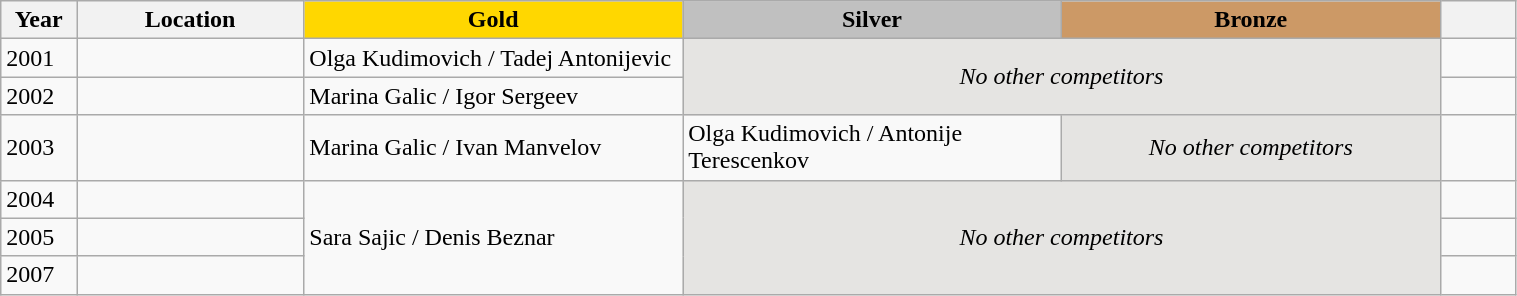<table class="wikitable unsortable" style="text-align:left; width:80%">
<tr>
<th scope="col" style="text-align:center; width:5%">Year</th>
<th scope="col" style="text-align:center; width:15%">Location</th>
<td scope="col" style="text-align:center; width:25%; background:gold"><strong>Gold</strong></td>
<td scope="col" style="text-align:center; width:25%; background:silver"><strong>Silver</strong></td>
<td scope="col" style="text-align:center; width:25%; background:#c96"><strong>Bronze</strong></td>
<th scope="col" style="text-align:center; width:5%"></th>
</tr>
<tr>
<td>2001</td>
<td></td>
<td>Olga Kudimovich / Tadej Antonijevic</td>
<td colspan="2" rowspan="2" align="center" bgcolor="e5e4e2"><em>No other competitors</em></td>
<td></td>
</tr>
<tr>
<td>2002</td>
<td></td>
<td>Marina Galic / Igor Sergeev</td>
<td></td>
</tr>
<tr>
<td>2003</td>
<td></td>
<td>Marina Galic / Ivan Manvelov</td>
<td>Olga Kudimovich / Antonije Terescenkov</td>
<td align="center" bgcolor="e5e4e2"><em>No other competitors</em></td>
<td></td>
</tr>
<tr>
<td>2004</td>
<td></td>
<td rowspan="3">Sara Sajic / Denis Beznar</td>
<td colspan="2" rowspan="3" align="center" bgcolor="e5e4e2"><em>No other competitors</em></td>
<td></td>
</tr>
<tr>
<td>2005</td>
<td></td>
<td></td>
</tr>
<tr>
<td>2007</td>
<td></td>
<td></td>
</tr>
</table>
